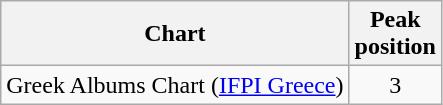<table class="wikitable">
<tr style="background:#ebf5ff;">
<th align="left">Chart</th>
<th align="left">Peak<br>position</th>
</tr>
<tr>
<td align="left">Greek Albums Chart (<a href='#'>IFPI Greece</a>)</td>
<td style="text-align:center;">3</td>
</tr>
</table>
